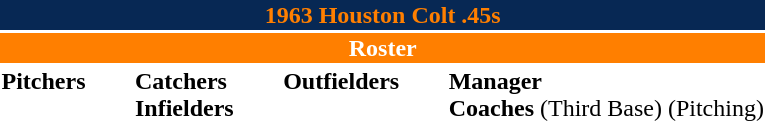<table class="toccolours" style="text-align: left;">
<tr>
<th colspan="10" style="background-color: #072854; color: #FF7F00; text-align: center;">1963 Houston Colt .45s</th>
</tr>
<tr>
<td colspan="10" style="background-color: #FF7F00; color: white; text-align: center;"><strong>Roster</strong></td>
</tr>
<tr>
<td valign="top"><strong>Pitchers</strong><br>

















</td>
<td width="25px"></td>
<td valign="top"><strong>Catchers</strong><br>




<strong>Infielders</strong>










</td>
<td width="25px"></td>
<td valign="top"><strong>Outfielders</strong><br>








</td>
<td width="25px"></td>
<td valign="top"><strong>Manager</strong><br>
<strong>Coaches</strong>

 (Third Base)
 (Pitching)
</td>
</tr>
<tr>
</tr>
</table>
